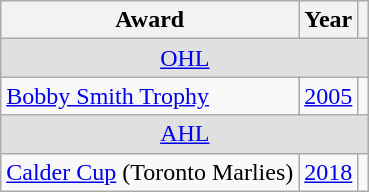<table class="wikitable">
<tr>
<th>Award</th>
<th>Year</th>
<th></th>
</tr>
<tr ALIGN="center" bgcolor="#e0e0e0">
<td colspan="3"><a href='#'>OHL</a></td>
</tr>
<tr>
<td><a href='#'>Bobby Smith Trophy</a></td>
<td><a href='#'>2005</a></td>
<td></td>
</tr>
<tr ALIGN="center" bgcolor="#e0e0e0">
<td colspan="3"><a href='#'>AHL</a></td>
</tr>
<tr>
<td><a href='#'>Calder Cup</a> (Toronto Marlies)</td>
<td><a href='#'>2018</a></td>
<td></td>
</tr>
</table>
